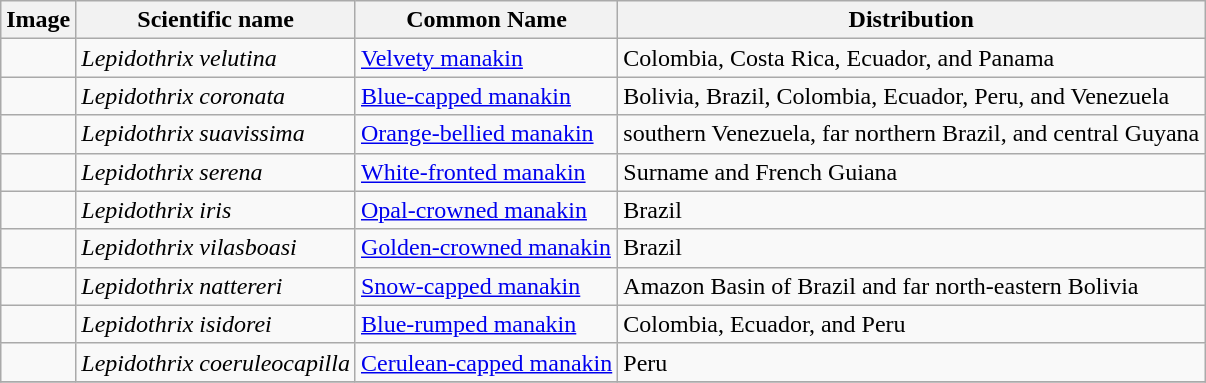<table class="wikitable">
<tr>
<th>Image</th>
<th>Scientific name</th>
<th>Common Name</th>
<th>Distribution</th>
</tr>
<tr>
<td></td>
<td><em>Lepidothrix velutina</em></td>
<td><a href='#'>Velvety manakin</a></td>
<td>Colombia, Costa Rica, Ecuador, and Panama</td>
</tr>
<tr>
<td></td>
<td><em>Lepidothrix coronata</em></td>
<td><a href='#'>Blue-capped manakin</a></td>
<td>Bolivia, Brazil, Colombia, Ecuador, Peru, and Venezuela</td>
</tr>
<tr>
<td></td>
<td><em>Lepidothrix suavissima</em></td>
<td><a href='#'>Orange-bellied manakin</a></td>
<td>southern Venezuela, far northern Brazil, and central Guyana</td>
</tr>
<tr>
<td></td>
<td><em>Lepidothrix serena</em></td>
<td><a href='#'>White-fronted manakin</a></td>
<td>Surname and French Guiana</td>
</tr>
<tr>
<td></td>
<td><em>Lepidothrix iris</em></td>
<td><a href='#'>Opal-crowned manakin</a></td>
<td>Brazil</td>
</tr>
<tr>
<td></td>
<td><em>Lepidothrix vilasboasi</em></td>
<td><a href='#'>Golden-crowned manakin</a></td>
<td>Brazil</td>
</tr>
<tr>
<td></td>
<td><em>Lepidothrix nattereri</em></td>
<td><a href='#'>Snow-capped manakin</a></td>
<td>Amazon Basin of Brazil and far north-eastern Bolivia</td>
</tr>
<tr>
<td></td>
<td><em>Lepidothrix isidorei</em></td>
<td><a href='#'>Blue-rumped manakin</a></td>
<td>Colombia, Ecuador, and Peru</td>
</tr>
<tr>
<td></td>
<td><em>Lepidothrix coeruleocapilla</em></td>
<td><a href='#'>Cerulean-capped manakin</a></td>
<td>Peru</td>
</tr>
<tr>
</tr>
</table>
